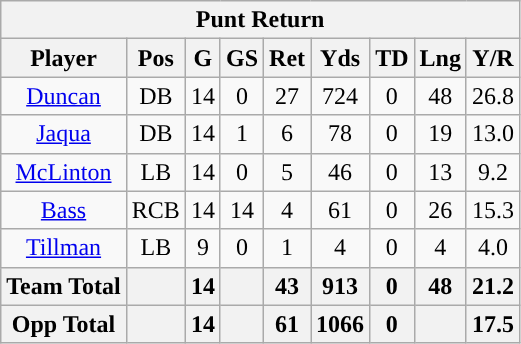<table class="wikitable" style="text-align:center">
<tr>
<th colspan="9">Punt Return</th>
</tr>
<tr>
<th>Player</th>
<th>Pos</th>
<th>G</th>
<th>GS</th>
<th>Ret</th>
<th>Yds</th>
<th>TD</th>
<th>Lng</th>
<th>Y/R</th>
</tr>
<tr>
<td><a href='#'>Duncan</a></td>
<td>DB</td>
<td>14</td>
<td>0</td>
<td>27</td>
<td>724</td>
<td>0</td>
<td>48</td>
<td>26.8</td>
</tr>
<tr>
<td><a href='#'>Jaqua</a></td>
<td>DB</td>
<td>14</td>
<td>1</td>
<td>6</td>
<td>78</td>
<td>0</td>
<td>19</td>
<td>13.0</td>
</tr>
<tr>
<td><a href='#'>McLinton</a></td>
<td>LB</td>
<td>14</td>
<td>0</td>
<td>5</td>
<td>46</td>
<td>0</td>
<td>13</td>
<td>9.2</td>
</tr>
<tr>
<td><a href='#'>Bass</a></td>
<td>RCB</td>
<td>14</td>
<td>14</td>
<td>4</td>
<td>61</td>
<td>0</td>
<td>26</td>
<td>15.3</td>
</tr>
<tr>
<td><a href='#'>Tillman</a></td>
<td>LB</td>
<td>9</td>
<td>0</td>
<td>1</td>
<td>4</td>
<td>0</td>
<td>4</td>
<td>4.0</td>
</tr>
<tr>
<th>Team Total</th>
<th></th>
<th>14</th>
<th></th>
<th>43</th>
<th>913</th>
<th>0</th>
<th>48</th>
<th>21.2</th>
</tr>
<tr>
<th>Opp Total</th>
<th></th>
<th>14</th>
<th></th>
<th>61</th>
<th>1066</th>
<th>0</th>
<th></th>
<th>17.5</th>
</tr>
</table>
